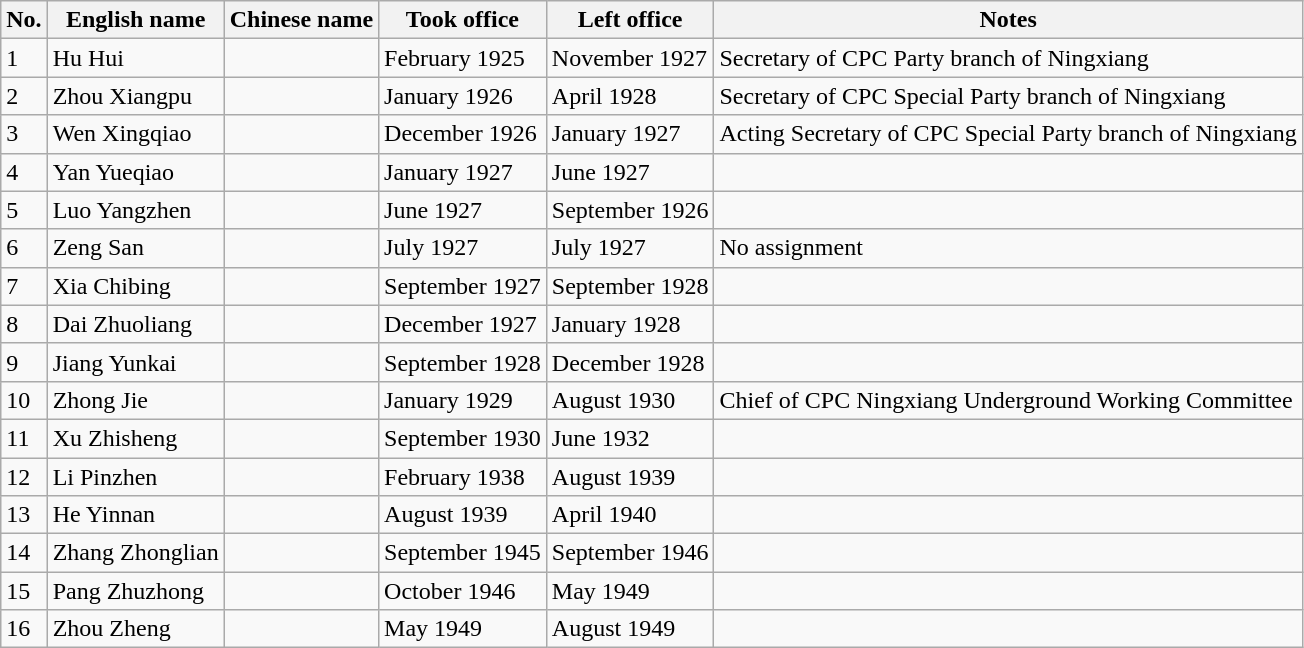<table class="wikitable">
<tr>
<th>No.</th>
<th>English name</th>
<th>Chinese name</th>
<th>Took office</th>
<th>Left office</th>
<th>Notes</th>
</tr>
<tr>
<td>1</td>
<td>Hu Hui</td>
<td></td>
<td>February 1925</td>
<td>November 1927</td>
<td>Secretary of CPC Party branch of Ningxiang</td>
</tr>
<tr>
<td>2</td>
<td>Zhou Xiangpu</td>
<td></td>
<td>January 1926</td>
<td>April 1928</td>
<td>Secretary of CPC Special Party branch of Ningxiang</td>
</tr>
<tr>
<td>3</td>
<td>Wen Xingqiao</td>
<td></td>
<td>December 1926</td>
<td>January 1927</td>
<td>Acting Secretary of CPC Special Party branch of Ningxiang</td>
</tr>
<tr>
<td>4</td>
<td>Yan Yueqiao</td>
<td></td>
<td>January 1927</td>
<td>June 1927</td>
<td></td>
</tr>
<tr>
<td>5</td>
<td>Luo Yangzhen</td>
<td></td>
<td>June 1927</td>
<td>September 1926</td>
<td></td>
</tr>
<tr>
<td>6</td>
<td>Zeng San</td>
<td></td>
<td>July 1927</td>
<td>July 1927</td>
<td>No assignment</td>
</tr>
<tr>
<td>7</td>
<td>Xia Chibing</td>
<td></td>
<td>September 1927</td>
<td>September 1928</td>
<td></td>
</tr>
<tr>
<td>8</td>
<td>Dai Zhuoliang</td>
<td></td>
<td>December 1927</td>
<td>January 1928</td>
<td></td>
</tr>
<tr>
<td>9</td>
<td>Jiang Yunkai</td>
<td></td>
<td>September 1928</td>
<td>December 1928</td>
<td></td>
</tr>
<tr>
<td>10</td>
<td>Zhong Jie</td>
<td></td>
<td>January 1929</td>
<td>August 1930</td>
<td>Chief of CPC Ningxiang Underground Working Committee</td>
</tr>
<tr>
<td>11</td>
<td>Xu Zhisheng</td>
<td></td>
<td>September 1930</td>
<td>June 1932</td>
<td></td>
</tr>
<tr>
<td>12</td>
<td>Li Pinzhen</td>
<td></td>
<td>February 1938</td>
<td>August 1939</td>
<td></td>
</tr>
<tr>
<td>13</td>
<td>He Yinnan</td>
<td></td>
<td>August 1939</td>
<td>April 1940</td>
<td></td>
</tr>
<tr>
<td>14</td>
<td>Zhang Zhonglian</td>
<td></td>
<td>September 1945</td>
<td>September 1946</td>
<td></td>
</tr>
<tr>
<td>15</td>
<td>Pang Zhuzhong</td>
<td></td>
<td>October 1946</td>
<td>May 1949</td>
<td></td>
</tr>
<tr>
<td>16</td>
<td>Zhou Zheng</td>
<td></td>
<td>May 1949</td>
<td>August 1949</td>
<td></td>
</tr>
</table>
